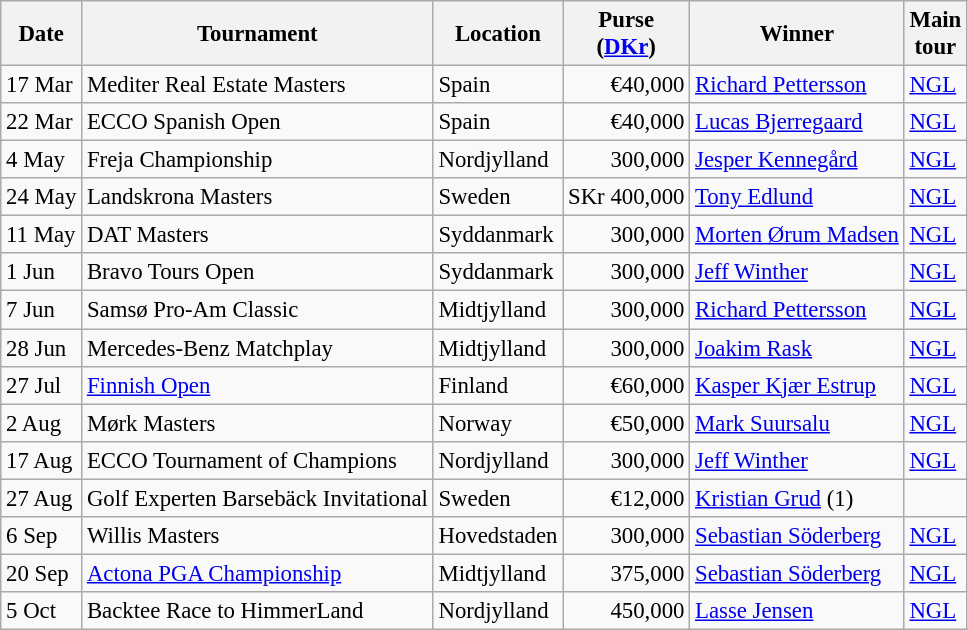<table class="wikitable" style="font-size:95%;">
<tr>
<th>Date</th>
<th>Tournament</th>
<th>Location</th>
<th>Purse<br>(<a href='#'>DKr</a>)</th>
<th>Winner</th>
<th>Main<br>tour</th>
</tr>
<tr>
<td>17 Mar</td>
<td>Mediter Real Estate Masters</td>
<td>Spain</td>
<td align=right>€40,000</td>
<td> <a href='#'>Richard Pettersson</a></td>
<td><a href='#'>NGL</a></td>
</tr>
<tr>
<td>22 Mar</td>
<td>ECCO Spanish Open</td>
<td>Spain</td>
<td align=right>€40,000</td>
<td> <a href='#'>Lucas Bjerregaard</a></td>
<td><a href='#'>NGL</a></td>
</tr>
<tr>
<td>4 May</td>
<td>Freja Championship</td>
<td>Nordjylland</td>
<td align=right>300,000</td>
<td> <a href='#'>Jesper Kennegård</a></td>
<td><a href='#'>NGL</a></td>
</tr>
<tr>
<td>24 May</td>
<td>Landskrona Masters</td>
<td>Sweden</td>
<td align=right>SKr 400,000</td>
<td> <a href='#'>Tony Edlund</a></td>
<td><a href='#'>NGL</a></td>
</tr>
<tr>
<td>11 May</td>
<td>DAT Masters</td>
<td>Syddanmark</td>
<td align=right>300,000</td>
<td> <a href='#'>Morten Ørum Madsen</a></td>
<td><a href='#'>NGL</a></td>
</tr>
<tr>
<td>1 Jun</td>
<td>Bravo Tours Open</td>
<td>Syddanmark</td>
<td align=right>300,000</td>
<td> <a href='#'>Jeff Winther</a></td>
<td><a href='#'>NGL</a></td>
</tr>
<tr>
<td>7 Jun</td>
<td>Samsø Pro-Am Classic</td>
<td>Midtjylland</td>
<td align=right>300,000</td>
<td> <a href='#'>Richard Pettersson</a></td>
<td><a href='#'>NGL</a></td>
</tr>
<tr>
<td>28 Jun</td>
<td>Mercedes-Benz Matchplay</td>
<td>Midtjylland</td>
<td align=right>300,000</td>
<td> <a href='#'>Joakim Rask</a></td>
<td><a href='#'>NGL</a></td>
</tr>
<tr>
<td>27 Jul</td>
<td><a href='#'>Finnish Open</a></td>
<td>Finland</td>
<td align=right>€60,000</td>
<td> <a href='#'>Kasper Kjær Estrup</a></td>
<td><a href='#'>NGL</a></td>
</tr>
<tr>
<td>2 Aug</td>
<td>Mørk Masters</td>
<td>Norway</td>
<td align=right>€50,000</td>
<td> <a href='#'>Mark Suursalu</a></td>
<td><a href='#'>NGL</a></td>
</tr>
<tr>
<td>17 Aug</td>
<td>ECCO Tournament of Champions</td>
<td>Nordjylland</td>
<td align=right>300,000</td>
<td> <a href='#'>Jeff Winther</a></td>
<td><a href='#'>NGL</a></td>
</tr>
<tr>
<td>27 Aug</td>
<td>Golf Experten Barsebäck Invitational</td>
<td>Sweden</td>
<td align=right>€12,000</td>
<td> <a href='#'>Kristian Grud</a> (1)</td>
<td></td>
</tr>
<tr>
<td>6 Sep</td>
<td>Willis Masters</td>
<td>Hovedstaden</td>
<td align=right>300,000</td>
<td> <a href='#'>Sebastian Söderberg</a></td>
<td><a href='#'>NGL</a></td>
</tr>
<tr>
<td>20 Sep</td>
<td><a href='#'>Actona PGA Championship</a></td>
<td>Midtjylland</td>
<td align=right>375,000</td>
<td> <a href='#'>Sebastian Söderberg</a></td>
<td><a href='#'>NGL</a></td>
</tr>
<tr>
<td>5 Oct</td>
<td>Backtee Race to HimmerLand</td>
<td>Nordjylland</td>
<td align=right>450,000</td>
<td> <a href='#'>Lasse Jensen</a></td>
<td><a href='#'>NGL</a></td>
</tr>
</table>
